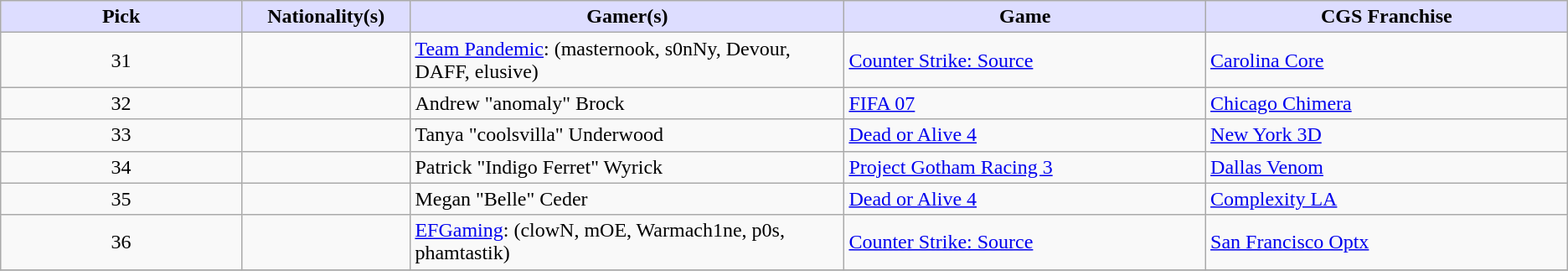<table class="wikitable">
<tr>
<th style="background:#DDDDFF;" width="10%">Pick</th>
<th style="background:#DDDDFF;" width="5%">Nationality(s)</th>
<th style="background:#DDDDFF;" width="18%">Gamer(s)</th>
<th style="background:#DDDDFF;" width="15%">Game</th>
<th style="background:#DDDDFF;" width="15%">CGS Franchise</th>
</tr>
<tr>
<td align=center>31</td>
<td></td>
<td><a href='#'>Team Pandemic</a>: (masternook, s0nNy, Devour, DAFF, elusive)</td>
<td><a href='#'>Counter Strike: Source</a></td>
<td><a href='#'>Carolina Core</a></td>
</tr>
<tr>
<td align=center>32</td>
<td></td>
<td>Andrew "anomaly" Brock</td>
<td><a href='#'>FIFA 07</a></td>
<td><a href='#'>Chicago Chimera</a></td>
</tr>
<tr>
<td align=center>33</td>
<td></td>
<td>Tanya "coolsvilla" Underwood</td>
<td><a href='#'>Dead or Alive 4</a></td>
<td><a href='#'>New York 3D</a></td>
</tr>
<tr>
<td align=center>34</td>
<td></td>
<td>Patrick "Indigo Ferret" Wyrick</td>
<td><a href='#'>Project Gotham Racing 3</a></td>
<td><a href='#'>Dallas Venom</a></td>
</tr>
<tr>
<td align=center>35</td>
<td></td>
<td>Megan "Belle" Ceder</td>
<td><a href='#'>Dead or Alive 4</a></td>
<td><a href='#'>Complexity LA</a></td>
</tr>
<tr>
<td align=center>36</td>
<td></td>
<td><a href='#'>EFGaming</a>: (clowN, mOE, Warmach1ne, p0s, phamtastik)</td>
<td><a href='#'>Counter Strike: Source</a></td>
<td><a href='#'>San Francisco Optx</a></td>
</tr>
<tr>
</tr>
</table>
